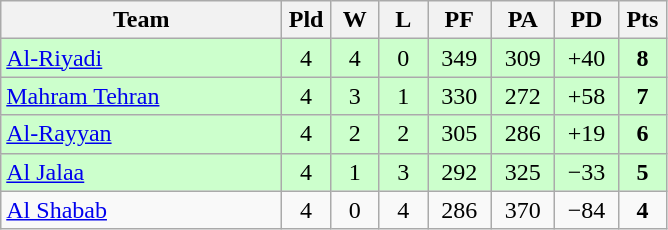<table class="wikitable" style="text-align:center;">
<tr>
<th width=180>Team</th>
<th width=25>Pld</th>
<th width=25>W</th>
<th width=25>L</th>
<th width=35>PF</th>
<th width=35>PA</th>
<th width=35>PD</th>
<th width=25>Pts</th>
</tr>
<tr bgcolor=#ccffcc>
<td align="left"> <a href='#'>Al-Riyadi</a></td>
<td>4</td>
<td>4</td>
<td>0</td>
<td>349</td>
<td>309</td>
<td>+40</td>
<td><strong>8</strong></td>
</tr>
<tr bgcolor=#ccffcc>
<td align="left"> <a href='#'>Mahram Tehran</a></td>
<td>4</td>
<td>3</td>
<td>1</td>
<td>330</td>
<td>272</td>
<td>+58</td>
<td><strong>7</strong></td>
</tr>
<tr bgcolor=#ccffcc>
<td align="left"> <a href='#'>Al-Rayyan</a></td>
<td>4</td>
<td>2</td>
<td>2</td>
<td>305</td>
<td>286</td>
<td>+19</td>
<td><strong>6</strong></td>
</tr>
<tr bgcolor=#ccffcc>
<td align="left"> <a href='#'>Al Jalaa</a></td>
<td>4</td>
<td>1</td>
<td>3</td>
<td>292</td>
<td>325</td>
<td>−33</td>
<td><strong>5</strong></td>
</tr>
<tr>
<td align="left"> <a href='#'>Al Shabab</a></td>
<td>4</td>
<td>0</td>
<td>4</td>
<td>286</td>
<td>370</td>
<td>−84</td>
<td><strong>4 </strong></td>
</tr>
</table>
